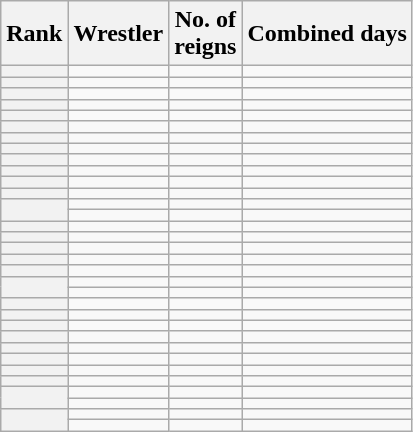<table class="wikitable sortable" style="text-align:center;">
<tr>
<th>Rank</th>
<th>Wrestler</th>
<th>No. of<br>reigns</th>
<th>Combined days</th>
</tr>
<tr>
<th></th>
<td></td>
<td></td>
<td></td>
</tr>
<tr>
<th></th>
<td></td>
<td></td>
<td></td>
</tr>
<tr>
<th></th>
<td></td>
<td></td>
<td></td>
</tr>
<tr>
<th></th>
<td></td>
<td></td>
<td></td>
</tr>
<tr>
<th></th>
<td></td>
<td></td>
<td></td>
</tr>
<tr>
<th></th>
<td></td>
<td></td>
<td></td>
</tr>
<tr>
<th></th>
<td></td>
<td></td>
<td></td>
</tr>
<tr>
<th></th>
<td></td>
<td></td>
<td></td>
</tr>
<tr>
<th></th>
<td></td>
<td></td>
<td></td>
</tr>
<tr>
<th></th>
<td></td>
<td></td>
<td></td>
</tr>
<tr>
<th></th>
<td></td>
<td></td>
<td></td>
</tr>
<tr>
<th></th>
<td></td>
<td></td>
<td></td>
</tr>
<tr>
<th rowspan=2></th>
<td></td>
<td></td>
<td></td>
</tr>
<tr>
<td></td>
<td></td>
<td></td>
</tr>
<tr>
<th></th>
<td></td>
<td></td>
<td></td>
</tr>
<tr>
<th></th>
<td></td>
<td></td>
<td></td>
</tr>
<tr>
<th></th>
<td></td>
<td></td>
<td></td>
</tr>
<tr>
<th></th>
<td></td>
<td></td>
<td></td>
</tr>
<tr>
<th></th>
<td></td>
<td></td>
<td></td>
</tr>
<tr>
<th rowspan=2></th>
<td></td>
<td></td>
<td></td>
</tr>
<tr>
<td></td>
<td></td>
<td></td>
</tr>
<tr>
<th></th>
<td></td>
<td></td>
<td></td>
</tr>
<tr>
<th></th>
<td></td>
<td></td>
<td></td>
</tr>
<tr>
<th></th>
<td></td>
<td></td>
<td></td>
</tr>
<tr>
<th></th>
<td></td>
<td></td>
<td></td>
</tr>
<tr>
<th></th>
<td></td>
<td></td>
<td></td>
</tr>
<tr>
<th></th>
<td></td>
<td></td>
<td></td>
</tr>
<tr>
<th></th>
<td></td>
<td></td>
<td></td>
</tr>
<tr>
<th></th>
<td></td>
<td></td>
<td></td>
</tr>
<tr>
<th rowspan=2></th>
<td></td>
<td></td>
<td></td>
</tr>
<tr>
<td></td>
<td></td>
<td></td>
</tr>
<tr>
<th rowspan=2></th>
<td></td>
<td></td>
<td></td>
</tr>
<tr>
<td></td>
<td></td>
<td></td>
</tr>
</table>
